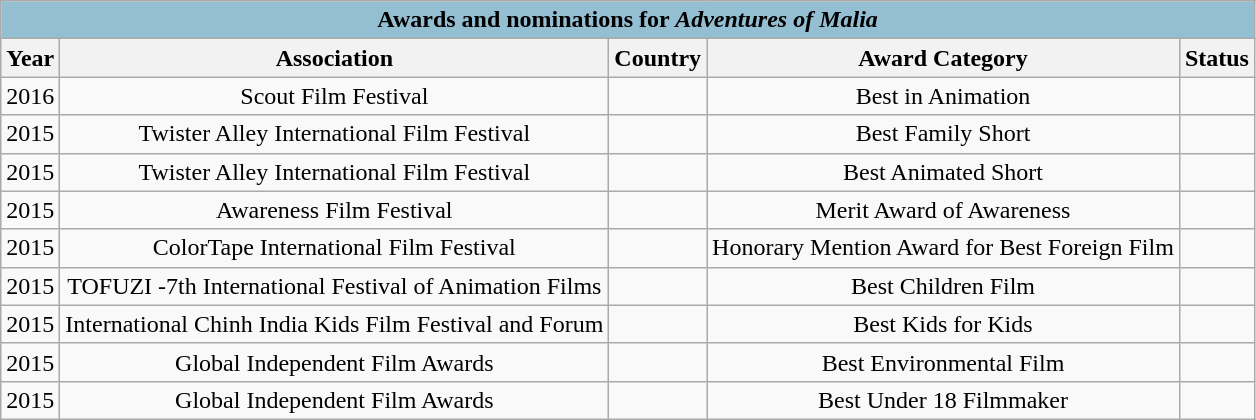<table class="wikitable" style="text-align: center">
<tr style="background:#94bfd3;">
<td colspan="5" style="text-align:center;"><strong>Awards and nominations for <em>Adventures of Malia<strong><em></td>
</tr>
<tr>
<th>Year</th>
<th>Association</th>
<th>Country</th>
<th>Award Category</th>
<th>Status</th>
</tr>
<tr>
<td>2016</td>
<td>Scout Film Festival</td>
<td></td>
<td>Best in Animation</td>
<td></td>
</tr>
<tr>
<td>2015</td>
<td>Twister Alley International Film Festival</td>
<td></td>
<td>Best Family Short</td>
<td></td>
</tr>
<tr>
<td>2015</td>
<td>Twister Alley International Film Festival</td>
<td></td>
<td>Best Animated Short</td>
<td></td>
</tr>
<tr>
<td>2015</td>
<td>Awareness Film Festival</td>
<td></td>
<td>Merit Award of Awareness</td>
<td></td>
</tr>
<tr>
<td>2015</td>
<td>ColorTape International Film Festival</td>
<td></td>
<td>Honorary Mention Award for Best Foreign Film</td>
<td></td>
</tr>
<tr>
<td>2015</td>
<td>TOFUZI -7th International Festival of Animation Films</td>
<td></td>
<td>Best Children Film</td>
<td></td>
</tr>
<tr>
<td>2015</td>
<td>International Chinh India Kids Film Festival and Forum</td>
<td></td>
<td>Best Kids for Kids</td>
<td></td>
</tr>
<tr>
<td>2015</td>
<td>Global Independent Film Awards</td>
<td></td>
<td>Best Environmental Film</td>
<td></td>
</tr>
<tr>
<td>2015</td>
<td>Global Independent Film Awards</td>
<td></td>
<td>Best Under 18 Filmmaker</td>
<td></td>
</tr>
</table>
